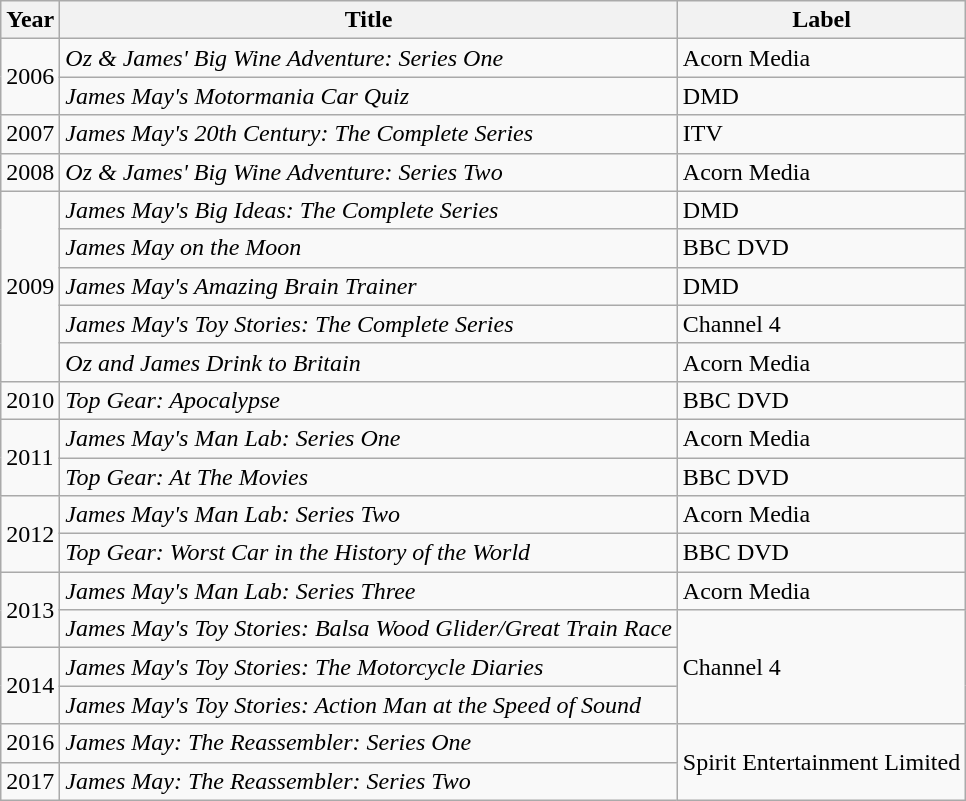<table class="wikitable">
<tr>
<th>Year</th>
<th>Title</th>
<th>Label</th>
</tr>
<tr>
<td rowspan="2">2006</td>
<td><em>Oz & James' Big Wine Adventure: Series One</em></td>
<td>Acorn Media</td>
</tr>
<tr>
<td><em>James May's Motormania Car Quiz</em></td>
<td>DMD</td>
</tr>
<tr>
<td>2007</td>
<td><em>James May's 20th Century: The Complete Series</em></td>
<td>ITV</td>
</tr>
<tr>
<td>2008</td>
<td><em>Oz & James' Big Wine Adventure: Series Two</em></td>
<td>Acorn Media</td>
</tr>
<tr>
<td rowspan="5">2009</td>
<td><em>James May's Big Ideas: The Complete Series</em></td>
<td>DMD</td>
</tr>
<tr>
<td><em>James May on the Moon</em></td>
<td>BBC DVD</td>
</tr>
<tr>
<td><em>James May's Amazing Brain Trainer</em></td>
<td>DMD</td>
</tr>
<tr>
<td><em>James May's Toy Stories: The Complete Series</em></td>
<td>Channel 4</td>
</tr>
<tr>
<td><em>Oz and James Drink to Britain</em></td>
<td>Acorn Media</td>
</tr>
<tr>
<td>2010</td>
<td><em>Top Gear: Apocalypse</em></td>
<td>BBC DVD</td>
</tr>
<tr>
<td rowspan="2">2011</td>
<td><em>James May's Man Lab: Series One</em></td>
<td>Acorn Media</td>
</tr>
<tr>
<td><em>Top Gear: At The Movies</em></td>
<td>BBC DVD</td>
</tr>
<tr>
<td rowspan="2">2012</td>
<td><em>James May's Man Lab: Series Two</em></td>
<td>Acorn Media</td>
</tr>
<tr>
<td><em>Top Gear: Worst Car in the History of the World</em></td>
<td>BBC DVD</td>
</tr>
<tr>
<td rowspan="2">2013</td>
<td><em>James May's Man Lab: Series Three</em></td>
<td>Acorn Media</td>
</tr>
<tr>
<td><em>James May's Toy Stories: Balsa Wood Glider/Great Train Race</em></td>
<td rowspan="3">Channel 4</td>
</tr>
<tr>
<td rowspan="2">2014</td>
<td><em>James May's Toy Stories: The Motorcycle Diaries</em></td>
</tr>
<tr>
<td><em>James May's Toy Stories: Action Man at the Speed of Sound</em></td>
</tr>
<tr>
<td>2016</td>
<td><em>James May: The Reassembler: Series One</em></td>
<td rowspan="2">Spirit Entertainment Limited</td>
</tr>
<tr>
<td>2017</td>
<td><em>James May: The Reassembler: Series Two</em></td>
</tr>
</table>
